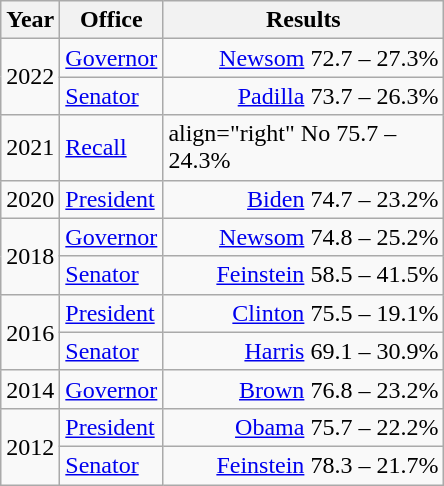<table class=wikitable>
<tr>
<th width="30">Year</th>
<th width="60">Office</th>
<th width="180">Results</th>
</tr>
<tr>
<td rowspan="2">2022</td>
<td><a href='#'>Governor</a></td>
<td align="right" ><a href='#'>Newsom</a> 72.7 – 27.3%</td>
</tr>
<tr>
<td><a href='#'>Senator</a></td>
<td align="right" ><a href='#'>Padilla</a> 73.7 – 26.3%</td>
</tr>
<tr>
<td>2021</td>
<td><a href='#'>Recall</a></td>
<td>align="right"  No 75.7 – 24.3%</td>
</tr>
<tr>
<td>2020</td>
<td><a href='#'>President</a></td>
<td align="right" ><a href='#'>Biden</a> 74.7 – 23.2%</td>
</tr>
<tr>
<td rowspan="2">2018</td>
<td><a href='#'>Governor</a></td>
<td align="right" ><a href='#'>Newsom</a> 74.8 – 25.2%</td>
</tr>
<tr>
<td><a href='#'>Senator</a></td>
<td align="right" ><a href='#'>Feinstein</a> 58.5 – 41.5%</td>
</tr>
<tr>
<td rowspan="2">2016</td>
<td><a href='#'>President</a></td>
<td align="right" ><a href='#'>Clinton</a> 75.5 – 19.1%</td>
</tr>
<tr>
<td><a href='#'>Senator</a></td>
<td align="right" ><a href='#'>Harris</a> 69.1 – 30.9%</td>
</tr>
<tr>
<td>2014</td>
<td><a href='#'>Governor</a></td>
<td align="right" ><a href='#'>Brown</a> 76.8 – 23.2%</td>
</tr>
<tr>
<td rowspan="2">2012</td>
<td><a href='#'>President</a></td>
<td align="right" ><a href='#'>Obama</a> 75.7 – 22.2%</td>
</tr>
<tr>
<td><a href='#'>Senator</a></td>
<td align="right" ><a href='#'>Feinstein</a> 78.3 – 21.7%</td>
</tr>
</table>
